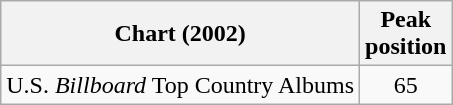<table class="wikitable">
<tr>
<th>Chart (2002)</th>
<th>Peak<br>position</th>
</tr>
<tr>
<td>U.S. <em>Billboard</em> Top Country Albums</td>
<td align="center">65</td>
</tr>
</table>
